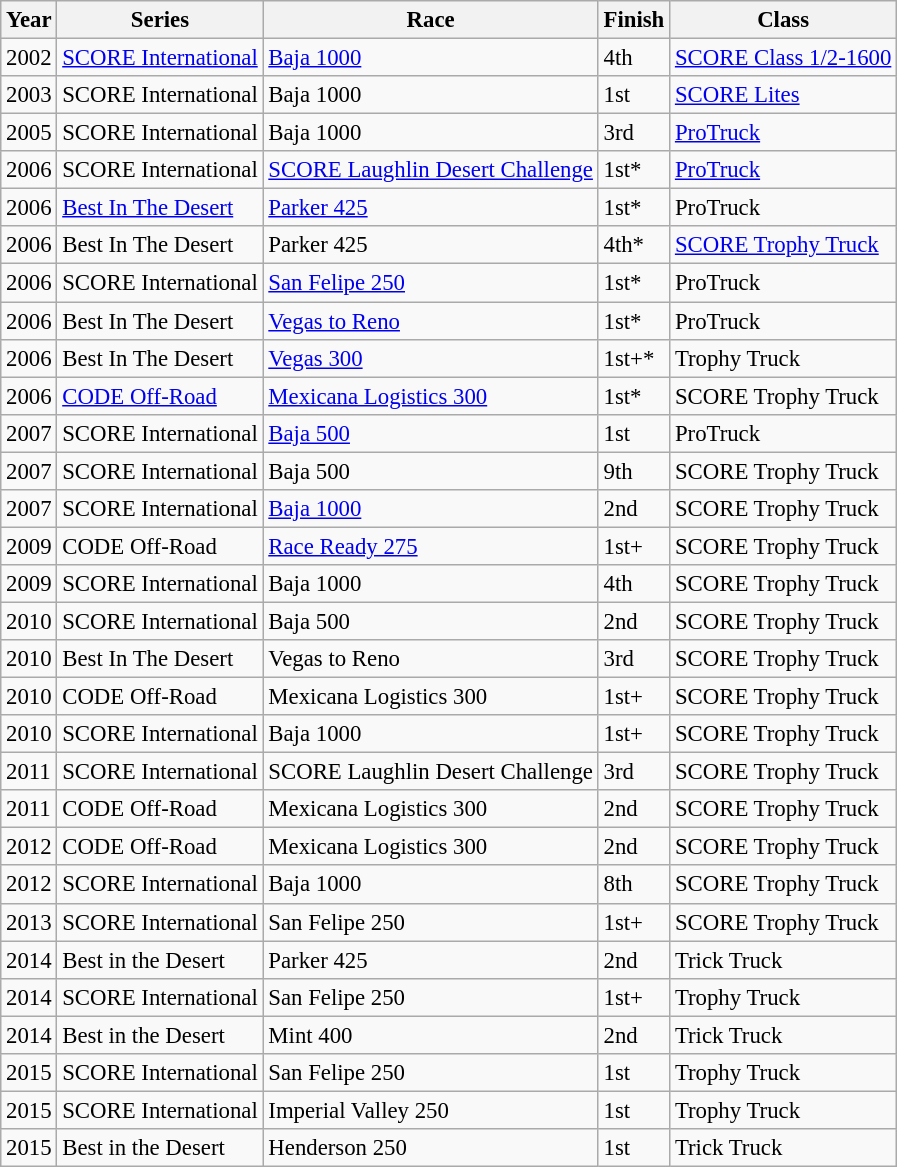<table class="wikitable" style="font-size: 95%;">
<tr>
<th>Year</th>
<th>Series</th>
<th>Race</th>
<th>Finish</th>
<th>Class</th>
</tr>
<tr>
<td>2002</td>
<td><a href='#'>SCORE International</a></td>
<td><a href='#'>Baja 1000</a></td>
<td>4th</td>
<td><a href='#'>SCORE Class 1/2-1600</a></td>
</tr>
<tr>
<td>2003</td>
<td>SCORE International</td>
<td>Baja 1000</td>
<td>1st</td>
<td><a href='#'>SCORE Lites</a></td>
</tr>
<tr>
<td>2005</td>
<td>SCORE International</td>
<td>Baja 1000</td>
<td>3rd</td>
<td><a href='#'>ProTruck</a></td>
</tr>
<tr>
<td>2006</td>
<td>SCORE International</td>
<td><a href='#'>SCORE Laughlin Desert Challenge</a></td>
<td>1st*</td>
<td><a href='#'>ProTruck</a></td>
</tr>
<tr>
<td>2006</td>
<td><a href='#'>Best In The Desert</a></td>
<td><a href='#'>Parker 425</a></td>
<td>1st*</td>
<td>ProTruck</td>
</tr>
<tr>
<td>2006</td>
<td>Best In The Desert</td>
<td>Parker 425</td>
<td>4th*</td>
<td><a href='#'>SCORE Trophy Truck</a></td>
</tr>
<tr>
<td>2006</td>
<td>SCORE International</td>
<td><a href='#'>San Felipe 250</a></td>
<td>1st*</td>
<td>ProTruck</td>
</tr>
<tr>
<td>2006</td>
<td>Best In The Desert</td>
<td><a href='#'>Vegas to Reno</a></td>
<td>1st*</td>
<td>ProTruck</td>
</tr>
<tr>
<td>2006</td>
<td>Best In The Desert</td>
<td><a href='#'>Vegas 300</a></td>
<td>1st+*</td>
<td>Trophy Truck</td>
</tr>
<tr>
<td>2006</td>
<td><a href='#'>CODE Off-Road</a></td>
<td><a href='#'>Mexicana Logistics 300</a></td>
<td>1st*</td>
<td>SCORE Trophy Truck</td>
</tr>
<tr>
<td>2007</td>
<td>SCORE International</td>
<td><a href='#'>Baja 500</a></td>
<td>1st</td>
<td>ProTruck</td>
</tr>
<tr>
<td>2007</td>
<td>SCORE International</td>
<td>Baja 500</td>
<td>9th</td>
<td>SCORE Trophy Truck</td>
</tr>
<tr>
<td>2007</td>
<td>SCORE International</td>
<td><a href='#'>Baja 1000</a></td>
<td>2nd</td>
<td>SCORE Trophy Truck</td>
</tr>
<tr>
<td>2009</td>
<td>CODE Off-Road</td>
<td><a href='#'>Race Ready 275</a></td>
<td>1st+</td>
<td>SCORE Trophy Truck</td>
</tr>
<tr>
<td>2009</td>
<td>SCORE International</td>
<td>Baja 1000</td>
<td>4th</td>
<td>SCORE Trophy Truck</td>
</tr>
<tr>
<td>2010</td>
<td>SCORE International</td>
<td>Baja 500</td>
<td>2nd</td>
<td>SCORE Trophy Truck</td>
</tr>
<tr>
<td>2010</td>
<td>Best In The Desert</td>
<td>Vegas to Reno</td>
<td>3rd</td>
<td>SCORE Trophy Truck</td>
</tr>
<tr>
<td>2010</td>
<td>CODE Off-Road</td>
<td>Mexicana Logistics 300</td>
<td>1st+</td>
<td>SCORE Trophy Truck</td>
</tr>
<tr>
<td>2010</td>
<td>SCORE International</td>
<td>Baja 1000</td>
<td>1st+</td>
<td>SCORE Trophy Truck</td>
</tr>
<tr>
<td>2011</td>
<td>SCORE International</td>
<td>SCORE Laughlin Desert Challenge</td>
<td>3rd</td>
<td>SCORE Trophy Truck</td>
</tr>
<tr>
<td>2011</td>
<td>CODE Off-Road</td>
<td>Mexicana Logistics 300</td>
<td>2nd</td>
<td>SCORE Trophy Truck</td>
</tr>
<tr>
<td>2012</td>
<td>CODE Off-Road</td>
<td>Mexicana Logistics 300</td>
<td>2nd</td>
<td>SCORE Trophy Truck</td>
</tr>
<tr>
<td>2012</td>
<td>SCORE International</td>
<td>Baja 1000</td>
<td>8th</td>
<td>SCORE Trophy Truck</td>
</tr>
<tr>
<td>2013</td>
<td>SCORE International</td>
<td>San Felipe 250</td>
<td>1st+</td>
<td>SCORE Trophy Truck</td>
</tr>
<tr>
<td>2014</td>
<td>Best in the Desert</td>
<td>Parker 425</td>
<td>2nd</td>
<td>Trick Truck</td>
</tr>
<tr>
<td>2014</td>
<td>SCORE International</td>
<td>San Felipe 250</td>
<td>1st+</td>
<td>Trophy Truck</td>
</tr>
<tr>
<td>2014</td>
<td>Best in the Desert</td>
<td>Mint 400</td>
<td>2nd</td>
<td>Trick Truck</td>
</tr>
<tr>
<td>2015</td>
<td>SCORE International</td>
<td>San Felipe 250</td>
<td>1st</td>
<td>Trophy Truck</td>
</tr>
<tr>
<td>2015</td>
<td>SCORE International</td>
<td>Imperial Valley 250</td>
<td>1st</td>
<td>Trophy Truck</td>
</tr>
<tr>
<td>2015</td>
<td>Best in the Desert</td>
<td>Henderson 250</td>
<td>1st</td>
<td>Trick Truck</td>
</tr>
</table>
